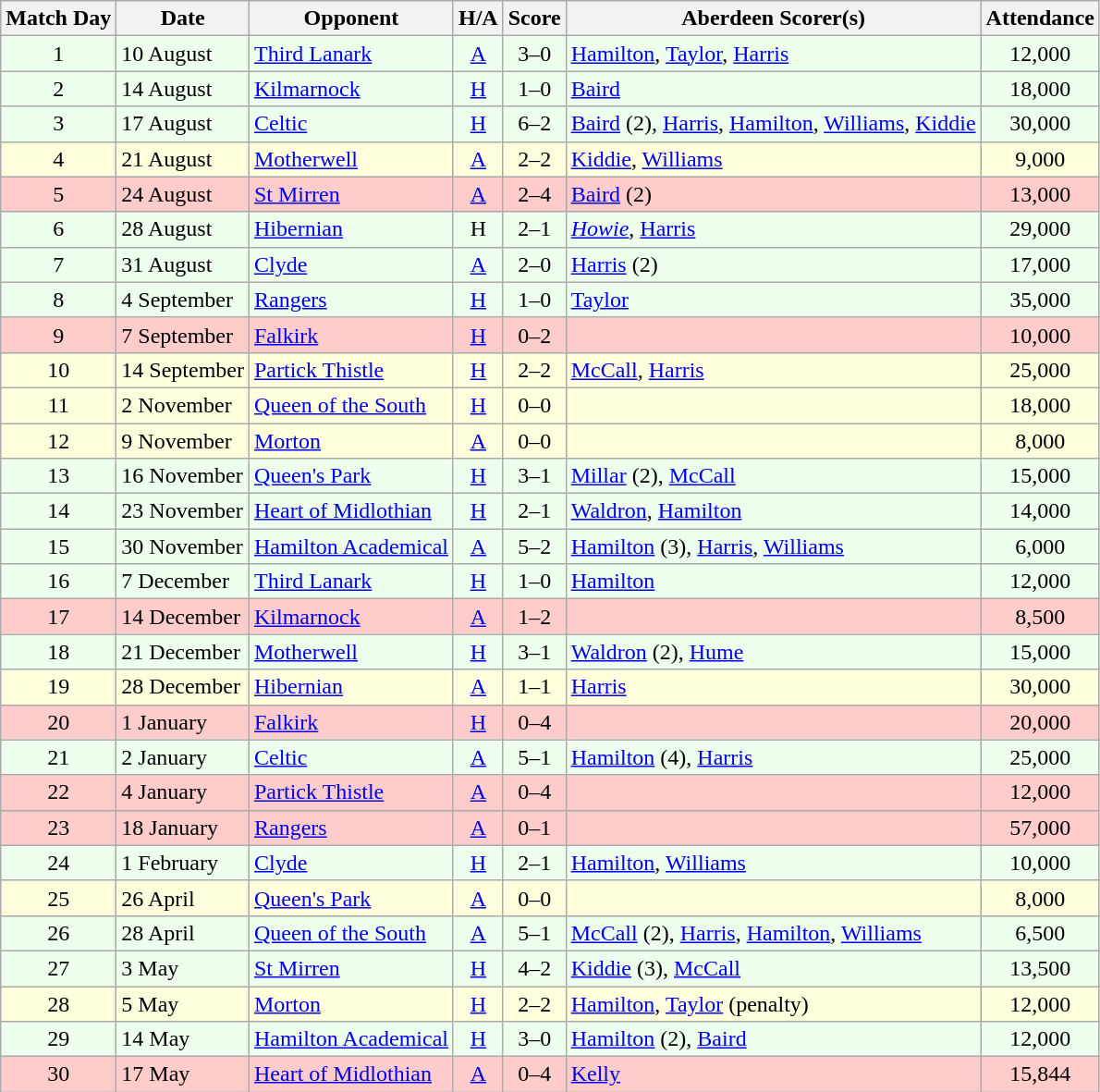<table class="wikitable" style="text-align:center">
<tr>
<th>Match Day</th>
<th>Date</th>
<th>Opponent</th>
<th>H/A</th>
<th>Score</th>
<th>Aberdeen Scorer(s)</th>
<th>Attendance</th>
</tr>
<tr bgcolor=#EEFFEE>
<td>1</td>
<td align=left>10 August</td>
<td align=left><a href='#'>Third Lanark</a></td>
<td><a href='#'>A</a></td>
<td>3–0</td>
<td align=left><a href='#'>Hamilton</a>, <a href='#'>Taylor</a>, <a href='#'>Harris</a></td>
<td>12,000</td>
</tr>
<tr bgcolor=#EEFFEE>
<td>2</td>
<td align=left>14 August</td>
<td align=left><a href='#'>Kilmarnock</a></td>
<td><a href='#'>H</a></td>
<td>1–0</td>
<td align=left><a href='#'>Baird</a></td>
<td>18,000</td>
</tr>
<tr bgcolor=#EEFFEE>
<td>3</td>
<td align=left>17 August</td>
<td align=left><a href='#'>Celtic</a></td>
<td><a href='#'>H</a></td>
<td>6–2</td>
<td align=left><a href='#'>Baird</a> (2), <a href='#'>Harris</a>, <a href='#'>Hamilton</a>, <a href='#'>Williams</a>, <a href='#'>Kiddie</a></td>
<td>30,000</td>
</tr>
<tr bgcolor=#FFFFDD>
<td>4</td>
<td align=left>21 August</td>
<td align=left><a href='#'>Motherwell</a></td>
<td><a href='#'>A</a></td>
<td>2–2</td>
<td align=left><a href='#'>Kiddie</a>, <a href='#'>Williams</a></td>
<td>9,000</td>
</tr>
<tr bgcolor=#FFCCCC>
<td>5</td>
<td align=left>24 August</td>
<td align=left><a href='#'>St Mirren</a></td>
<td><a href='#'>A</a></td>
<td>2–4</td>
<td align=left><a href='#'>Baird</a> (2)</td>
<td>13,000</td>
</tr>
<tr bgcolor=#EEFFEE>
<td>6</td>
<td align=left>28 August</td>
<td align=left><a href='#'>Hibernian</a></td>
<td>H</td>
<td>2–1</td>
<td align=left><em><a href='#'>Howie</a></em>, <a href='#'>Harris</a></td>
<td>29,000</td>
</tr>
<tr bgcolor=#EEFFEE>
<td>7</td>
<td align=left>31 August</td>
<td align=left><a href='#'>Clyde</a></td>
<td><a href='#'>A</a></td>
<td>2–0</td>
<td align=left><a href='#'>Harris</a> (2)</td>
<td>17,000</td>
</tr>
<tr bgcolor=#EEFFEE>
<td>8</td>
<td align=left>4 September</td>
<td align=left><a href='#'>Rangers</a></td>
<td><a href='#'>H</a></td>
<td>1–0</td>
<td align=left><a href='#'>Taylor</a></td>
<td>35,000</td>
</tr>
<tr bgcolor=#FFCCCC>
<td>9</td>
<td align=left>7 September</td>
<td align=left><a href='#'>Falkirk</a></td>
<td><a href='#'>H</a></td>
<td>0–2</td>
<td align=left></td>
<td>10,000</td>
</tr>
<tr bgcolor=#FFFFDD>
<td>10</td>
<td align=left>14 September</td>
<td align=left><a href='#'>Partick Thistle</a></td>
<td><a href='#'>H</a></td>
<td>2–2</td>
<td align=left><a href='#'>McCall</a>, <a href='#'>Harris</a></td>
<td>25,000</td>
</tr>
<tr bgcolor=#FFFFDD>
<td>11</td>
<td align=left>2 November</td>
<td align=left><a href='#'>Queen of the South</a></td>
<td><a href='#'>H</a></td>
<td>0–0</td>
<td align=left></td>
<td>18,000</td>
</tr>
<tr bgcolor=#FFFFDD>
<td>12</td>
<td align=left>9 November</td>
<td align=left><a href='#'>Morton</a></td>
<td><a href='#'>A</a></td>
<td>0–0</td>
<td align=left></td>
<td>8,000</td>
</tr>
<tr bgcolor=#EEFFEE>
<td>13</td>
<td align=left>16 November</td>
<td align=left><a href='#'>Queen's Park</a></td>
<td><a href='#'>H</a></td>
<td>3–1</td>
<td align=left><a href='#'>Millar</a> (2), <a href='#'>McCall</a></td>
<td>15,000</td>
</tr>
<tr bgcolor=#EEFFEE>
<td>14</td>
<td align=left>23 November</td>
<td align=left><a href='#'>Heart of Midlothian</a></td>
<td><a href='#'>H</a></td>
<td>2–1</td>
<td align=left><a href='#'>Waldron</a>, <a href='#'>Hamilton</a></td>
<td>14,000</td>
</tr>
<tr bgcolor=#EEFFEE>
<td>15</td>
<td align=left>30 November</td>
<td align=left><a href='#'>Hamilton Academical</a></td>
<td><a href='#'>A</a></td>
<td>5–2</td>
<td align=left><a href='#'>Hamilton</a> (3), <a href='#'>Harris</a>, <a href='#'>Williams</a></td>
<td>6,000</td>
</tr>
<tr bgcolor=#EEFFEE>
<td>16</td>
<td align=left>7 December</td>
<td align=left><a href='#'>Third Lanark</a></td>
<td><a href='#'>H</a></td>
<td>1–0</td>
<td align=left><a href='#'>Hamilton</a></td>
<td>12,000</td>
</tr>
<tr bgcolor=#FFCCCC>
<td>17</td>
<td align=left>14 December</td>
<td align=left><a href='#'>Kilmarnock</a></td>
<td><a href='#'>A</a></td>
<td>1–2</td>
<td align=left></td>
<td>8,500</td>
</tr>
<tr bgcolor=#EEFFEE>
<td>18</td>
<td align=left>21 December</td>
<td align=left><a href='#'>Motherwell</a></td>
<td><a href='#'>H</a></td>
<td>3–1</td>
<td align=left><a href='#'>Waldron</a> (2), <a href='#'>Hume</a></td>
<td>15,000</td>
</tr>
<tr bgcolor=#FFFFDD>
<td>19</td>
<td align=left>28 December</td>
<td align=left><a href='#'>Hibernian</a></td>
<td><a href='#'>A</a></td>
<td>1–1</td>
<td align=left><a href='#'>Harris</a></td>
<td>30,000</td>
</tr>
<tr bgcolor=#FFCCCC>
<td>20</td>
<td align=left>1 January</td>
<td align=left><a href='#'>Falkirk</a></td>
<td><a href='#'>H</a></td>
<td>0–4</td>
<td align=left></td>
<td>20,000</td>
</tr>
<tr bgcolor=#EEFFEE>
<td>21</td>
<td align=left>2 January</td>
<td align=left><a href='#'>Celtic</a></td>
<td><a href='#'>A</a></td>
<td>5–1</td>
<td align=left><a href='#'>Hamilton</a> (4), <a href='#'>Harris</a></td>
<td>25,000</td>
</tr>
<tr bgcolor=#FFCCCC>
<td>22</td>
<td align=left>4 January</td>
<td align=left><a href='#'>Partick Thistle</a></td>
<td><a href='#'>A</a></td>
<td>0–4</td>
<td align=left></td>
<td>12,000</td>
</tr>
<tr bgcolor=#FFCCCC>
<td>23</td>
<td align=left>18 January</td>
<td align=left><a href='#'>Rangers</a></td>
<td><a href='#'>A</a></td>
<td>0–1</td>
<td align=left></td>
<td>57,000</td>
</tr>
<tr bgcolor=#EEFFEE>
<td>24</td>
<td align=left>1 February</td>
<td align=left><a href='#'>Clyde</a></td>
<td><a href='#'>H</a></td>
<td>2–1</td>
<td align=left><a href='#'>Hamilton</a>, <a href='#'>Williams</a></td>
<td>10,000</td>
</tr>
<tr bgcolor=#FFFFDD>
<td>25</td>
<td align=left>26 April</td>
<td align=left><a href='#'>Queen's Park</a></td>
<td><a href='#'>A</a></td>
<td>0–0</td>
<td align=left></td>
<td>8,000</td>
</tr>
<tr bgcolor=#EEFFEE>
<td>26</td>
<td align=left>28 April</td>
<td align=left><a href='#'>Queen of the South</a></td>
<td><a href='#'>A</a></td>
<td>5–1</td>
<td align=left><a href='#'>McCall</a> (2), <a href='#'>Harris</a>, <a href='#'>Hamilton</a>, <a href='#'>Williams</a></td>
<td>6,500</td>
</tr>
<tr bgcolor=#EEFFEE>
<td>27</td>
<td align=left>3 May</td>
<td align=left><a href='#'>St Mirren</a></td>
<td><a href='#'>H</a></td>
<td>4–2</td>
<td align=left><a href='#'>Kiddie</a> (3), <a href='#'>McCall</a></td>
<td>13,500</td>
</tr>
<tr bgcolor=#FFFFDD>
<td>28</td>
<td align=left>5 May</td>
<td align=left><a href='#'>Morton</a></td>
<td><a href='#'>H</a></td>
<td>2–2</td>
<td align=left><a href='#'>Hamilton</a>, <a href='#'>Taylor</a> (penalty)</td>
<td>12,000</td>
</tr>
<tr bgcolor=#EEFFEE>
<td>29</td>
<td align=left>14 May</td>
<td align=left><a href='#'>Hamilton Academical</a></td>
<td><a href='#'>H</a></td>
<td>3–0</td>
<td align=left><a href='#'>Hamilton</a> (2), <a href='#'>Baird</a></td>
<td>12,000</td>
</tr>
<tr bgcolor=#FFCCCC>
<td>30</td>
<td align=left>17 May</td>
<td align=left><a href='#'>Heart of Midlothian</a></td>
<td><a href='#'>A</a></td>
<td>0–4</td>
<td align=left><a href='#'>Kelly</a></td>
<td>15,844</td>
</tr>
</table>
